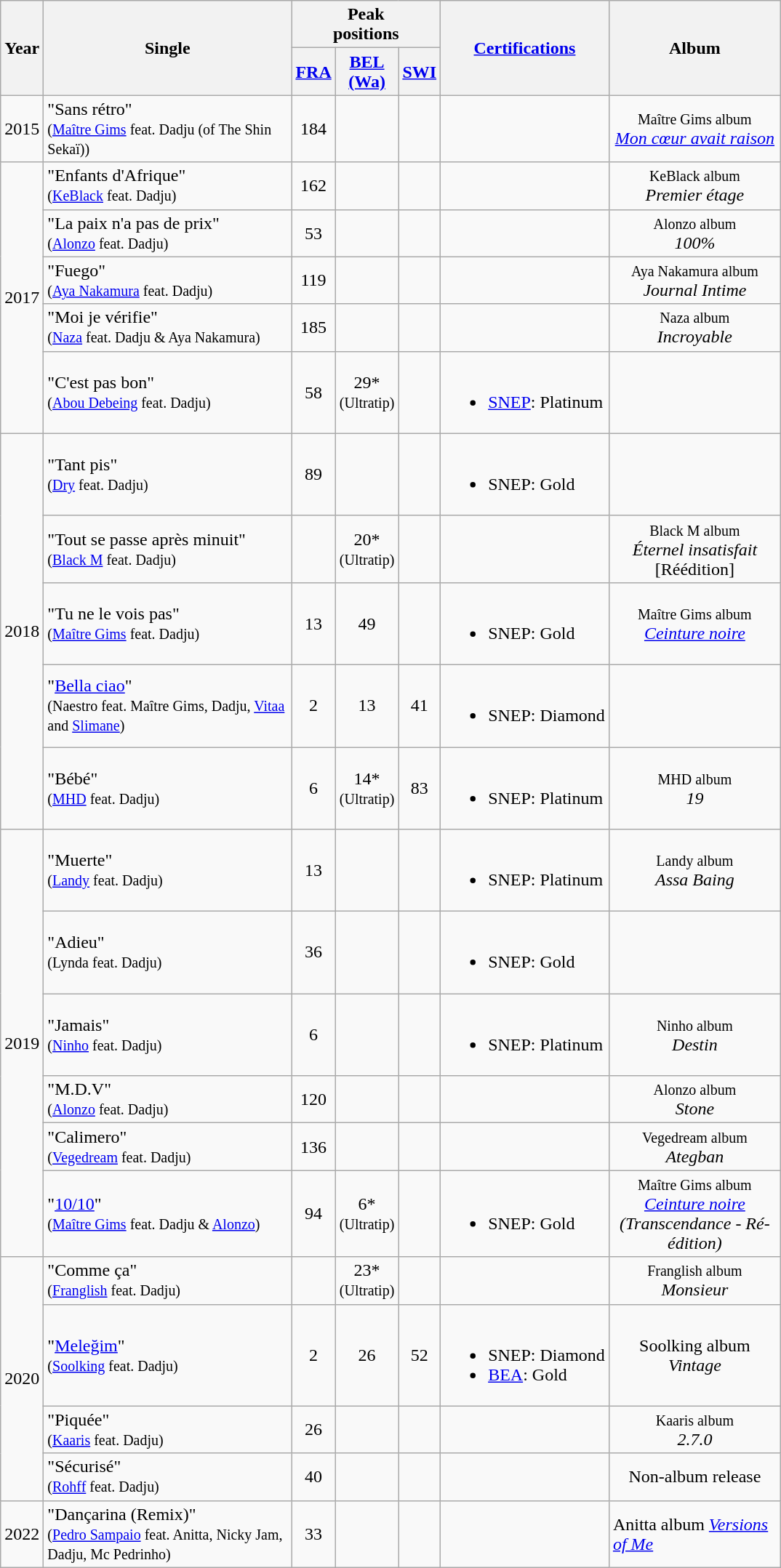<table class="wikitable">
<tr>
<th align="center" rowspan="2" width="10">Year</th>
<th align="center" rowspan="2" width="220">Single</th>
<th align="center" colspan=3>Peak <br>positions</th>
<th rowspan="2"><a href='#'>Certifications</a></th>
<th align="center" rowspan="2" width="150">Album</th>
</tr>
<tr>
<th><a href='#'>FRA</a><br></th>
<th><a href='#'>BEL<br>(Wa)</a><br></th>
<th><a href='#'>SWI</a><br></th>
</tr>
<tr>
<td>2015</td>
<td>"Sans rétro"<br><small>(<a href='#'>Maître Gims</a> feat. Dadju (of The Shin Sekaï))</small></td>
<td style="text-align:center;">184</td>
<td style="text-align:center;"></td>
<td style="text-align:center;"></td>
<td></td>
<td style="text-align:center;"><small>Maître Gims album</small><br><em><a href='#'>Mon cœur avait raison</a></em></td>
</tr>
<tr>
<td rowspan="5">2017</td>
<td>"Enfants d'Afrique"<br><small>(<a href='#'>KeBlack</a> feat. Dadju)</small></td>
<td style="text-align:center;">162</td>
<td style="text-align:center;"></td>
<td style="text-align:center;"></td>
<td></td>
<td style="text-align:center;"><small>KeBlack album</small><br><em>Premier étage</em></td>
</tr>
<tr>
<td>"La paix n'a pas de prix"<br><small>(<a href='#'>Alonzo</a> feat. Dadju)</small></td>
<td style="text-align:center;">53</td>
<td style="text-align:center;"></td>
<td style="text-align:center;"></td>
<td></td>
<td style="text-align:center;"><small>Alonzo album</small><br><em>100%</em></td>
</tr>
<tr>
<td>"Fuego"<br><small>(<a href='#'>Aya Nakamura</a> feat. Dadju)</small></td>
<td style="text-align:center;">119</td>
<td style="text-align:center;"></td>
<td style="text-align:center;"></td>
<td></td>
<td style="text-align:center;"><small>Aya Nakamura album</small><br><em>Journal Intime</em></td>
</tr>
<tr>
<td>"Moi je vérifie"<br><small>(<a href='#'>Naza</a> feat. Dadju & Aya Nakamura)</small></td>
<td style="text-align:center;">185</td>
<td style="text-align:center;"></td>
<td style="text-align:center;"></td>
<td></td>
<td style="text-align:center;"><small>Naza album</small><br><em>Incroyable</em></td>
</tr>
<tr>
<td>"C'est pas bon"<br><small>(<a href='#'>Abou Debeing</a> feat. Dadju)</small></td>
<td style="text-align:center;">58</td>
<td style="text-align:center;">29*<br><small>(Ultratip)</small></td>
<td style="text-align:center;"></td>
<td><br><ul><li><a href='#'>SNEP</a>: Platinum</li></ul></td>
<td style="text-align:center;"></td>
</tr>
<tr>
<td rowspan="5">2018</td>
<td>"Tant pis"<br><small>(<a href='#'>Dry</a> feat. Dadju)</small></td>
<td style="text-align:center;">89</td>
<td style="text-align:center;"></td>
<td style="text-align:center;"></td>
<td><br><ul><li>SNEP: Gold</li></ul></td>
<td style="text-align:center;"></td>
</tr>
<tr>
<td>"Tout se passe après minuit"<br><small>(<a href='#'>Black M</a> feat. Dadju)</small></td>
<td style="text-align:center;"></td>
<td style="text-align:center;">20*<br><small>(Ultratip)</small></td>
<td style="text-align:center;"></td>
<td></td>
<td style="text-align:center;"><small>Black M album</small><br><em>Éternel insatisfait</em> [Réédition]</td>
</tr>
<tr>
<td>"Tu ne le vois pas"<br><small>(<a href='#'>Maître Gims</a> feat. Dadju)</small></td>
<td style="text-align:center;">13</td>
<td style="text-align:center;">49</td>
<td style="text-align:center;"></td>
<td><br><ul><li>SNEP: Gold</li></ul></td>
<td style="text-align:center;"><small>Maître Gims album</small><br><em><a href='#'>Ceinture noire</a></em></td>
</tr>
<tr>
<td>"<a href='#'>Bella ciao</a>"<br><small>(Naestro feat. Maître Gims, Dadju, <a href='#'>Vitaa</a> and <a href='#'>Slimane</a>)</small></td>
<td style="text-align:center;">2</td>
<td style="text-align:center;">13</td>
<td style="text-align:center;">41</td>
<td><br><ul><li>SNEP: Diamond</li></ul></td>
<td style="text-align:center;"></td>
</tr>
<tr>
<td>"Bébé"<br><small>(<a href='#'>MHD</a> feat. Dadju)</small></td>
<td style="text-align:center;">6</td>
<td style="text-align:center;">14*<br><small>(Ultratip)</small></td>
<td style="text-align:center;">83</td>
<td><br><ul><li>SNEP: Platinum</li></ul></td>
<td style="text-align:center;"><small>MHD album</small><br><em>19</em></td>
</tr>
<tr>
<td rowspan="6">2019</td>
<td>"Muerte"<br><small>(<a href='#'>Landy</a> feat. Dadju)</small></td>
<td style="text-align:center;">13</td>
<td style="text-align:center;"></td>
<td style="text-align:center;"></td>
<td><br><ul><li>SNEP: Platinum</li></ul></td>
<td style="text-align:center;"><small>Landy album</small><br><em>Assa Baing</em></td>
</tr>
<tr>
<td>"Adieu"<br><small>(Lynda feat. Dadju)</small></td>
<td style="text-align:center;">36</td>
<td style="text-align:center;"></td>
<td style="text-align:center;"></td>
<td><br><ul><li>SNEP: Gold</li></ul></td>
<td style="text-align:center;"></td>
</tr>
<tr>
<td>"Jamais"<br><small>(<a href='#'>Ninho</a> feat. Dadju)</small></td>
<td style="text-align:center;">6</td>
<td style="text-align:center;"></td>
<td style="text-align:center;"></td>
<td><br><ul><li>SNEP: Platinum</li></ul></td>
<td style="text-align:center;"><small>Ninho album</small><br><em>Destin</em></td>
</tr>
<tr>
<td>"M.D.V"<br><small>(<a href='#'>Alonzo</a> feat. Dadju)</small></td>
<td style="text-align:center;">120</td>
<td style="text-align:center;"></td>
<td style="text-align:center;"></td>
<td></td>
<td style="text-align:center;"><small>Alonzo album</small><br><em>Stone</em></td>
</tr>
<tr>
<td>"Calimero"<br><small>(<a href='#'>Vegedream</a> feat. Dadju)</small></td>
<td style="text-align:center;">136</td>
<td style="text-align:center;"></td>
<td style="text-align:center;"></td>
<td></td>
<td style="text-align:center;"><small>Vegedream album</small><br><em>Ategban</em></td>
</tr>
<tr>
<td>"<a href='#'>10/10</a>"<br><small>(<a href='#'>Maître Gims</a> feat. Dadju & <a href='#'>Alonzo</a>)</small></td>
<td style="text-align:center;">94</td>
<td style="text-align:center;">6*<br><small>(Ultratip)</small></td>
<td style="text-align:center;"></td>
<td><br><ul><li>SNEP: Gold</li></ul></td>
<td style="text-align:center;"><small>Maître Gims album</small><br><a href='#'><em>Ceinture noire</em></a> <em>(Transcendance - Ré-édition)</em></td>
</tr>
<tr>
<td rowspan=4>2020</td>
<td>"Comme ça"<br><small>(<a href='#'>Franglish</a> feat. Dadju)</small></td>
<td style="text-align:center;"></td>
<td style="text-align:center;">23*<br><small>(Ultratip)</small></td>
<td style="text-align:center;"></td>
<td></td>
<td style="text-align:center;"><small>Franglish album</small><br><em>Monsieur</em></td>
</tr>
<tr>
<td>"<a href='#'>Meleğim</a>"<br><small>(<a href='#'>Soolking</a> feat. Dadju)</small></td>
<td style="text-align:center;">2</td>
<td style="text-align:center;">26</td>
<td style="text-align:center;">52</td>
<td><br><ul><li>SNEP: Diamond</li><li><a href='#'>BEA</a>: Gold</li></ul></td>
<td style="text-align:center;">Soolking album <em>Vintage</em></td>
</tr>
<tr>
<td>"Piquée"<br><small>(<a href='#'>Kaaris</a> feat. Dadju)</small></td>
<td style="text-align:center;">26</td>
<td style="text-align:center;"></td>
<td style="text-align:center;"></td>
<td></td>
<td style="text-align:center;"><small>Kaaris album</small><br><em>2.7.0</em></td>
</tr>
<tr>
<td>"Sécurisé"<br><small>(<a href='#'>Rohff</a> feat. Dadju)</small></td>
<td style="text-align:center;">40</td>
<td style="text-align:center;"></td>
<td style="text-align:center;"></td>
<td></td>
<td style="text-align:center;">Non-album release</td>
</tr>
<tr>
<td>2022</td>
<td>"Dançarina (Remix)"<br><small>(<a href='#'>Pedro Sampaio</a> feat. Anitta, Nicky Jam, Dadju, Mc Pedrinho)</small></td>
<td style="text-align:center;">33<br></td>
<td style="text-align:center;"></td>
<td style="text-align:center;"></td>
<td></td>
<td>Anitta album <em><a href='#'>Versions of Me</a></em></td>
</tr>
</table>
